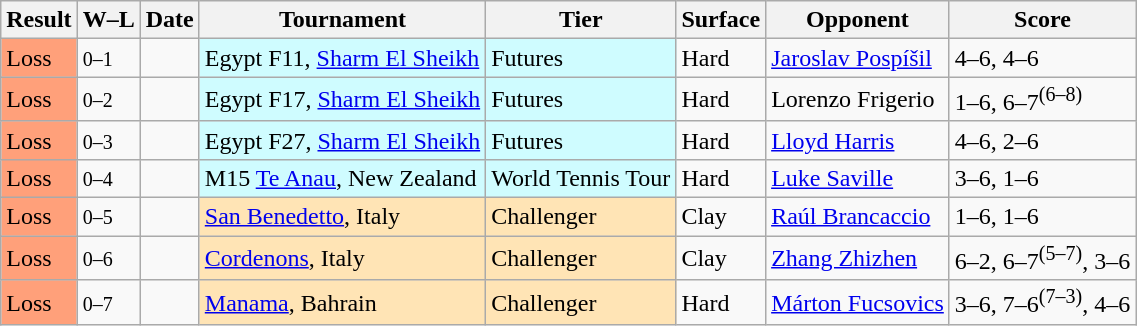<table class="sortable wikitable">
<tr>
<th>Result</th>
<th class="unsortable">W–L</th>
<th>Date</th>
<th>Tournament</th>
<th>Tier</th>
<th>Surface</th>
<th>Opponent</th>
<th class="unsortable">Score</th>
</tr>
<tr>
<td bgcolor=FFA07A>Loss</td>
<td><small>0–1</small></td>
<td></td>
<td style="background:#cffcff;">Egypt F11, <a href='#'>Sharm El Sheikh</a></td>
<td style="background:#cffcff;">Futures</td>
<td>Hard</td>
<td> <a href='#'>Jaroslav Pospíšil</a></td>
<td>4–6, 4–6</td>
</tr>
<tr>
<td bgcolor=FFA07A>Loss</td>
<td><small>0–2</small></td>
<td></td>
<td style="background:#cffcff;">Egypt F17, <a href='#'>Sharm El Sheikh</a></td>
<td style="background:#cffcff;">Futures</td>
<td>Hard</td>
<td> Lorenzo Frigerio</td>
<td>1–6, 6–7<sup>(6–8)</sup></td>
</tr>
<tr>
<td bgcolor=FFA07A>Loss</td>
<td><small>0–3</small></td>
<td></td>
<td style="background:#cffcff;">Egypt F27, <a href='#'>Sharm El Sheikh</a></td>
<td style="background:#cffcff;">Futures</td>
<td>Hard</td>
<td> <a href='#'>Lloyd Harris</a></td>
<td>4–6, 2–6</td>
</tr>
<tr>
<td bgcolor=FFA07A>Loss</td>
<td><small>0–4</small></td>
<td></td>
<td style="background:#cffcff;">M15 <a href='#'>Te Anau</a>, New Zealand</td>
<td style="background:#cffcff;">World Tennis Tour</td>
<td>Hard</td>
<td> <a href='#'>Luke Saville</a></td>
<td>3–6, 1–6</td>
</tr>
<tr>
<td bgcolor=FFA07A>Loss</td>
<td><small>0–5</small></td>
<td><a href='#'></a></td>
<td style="background:moccasin;"><a href='#'>San Benedetto</a>, Italy</td>
<td style="background:moccasin;">Challenger</td>
<td>Clay</td>
<td> <a href='#'>Raúl Brancaccio</a></td>
<td>1–6, 1–6</td>
</tr>
<tr>
<td bgcolor=FFA07A>Loss</td>
<td><small>0–6</small></td>
<td><a href='#'></a></td>
<td style="background:moccasin;"><a href='#'>Cordenons</a>, Italy</td>
<td style="background:moccasin;">Challenger</td>
<td>Clay</td>
<td> <a href='#'>Zhang Zhizhen</a></td>
<td>6–2, 6–7<sup>(5–7)</sup>, 3–6</td>
</tr>
<tr>
<td bgcolor=FFA07A>Loss</td>
<td><small>0–7</small></td>
<td><a href='#'></a></td>
<td style="background:moccasin;"><a href='#'>Manama</a>, Bahrain</td>
<td style="background:moccasin;">Challenger</td>
<td>Hard</td>
<td> <a href='#'>Márton Fucsovics</a></td>
<td>3–6, 7–6<sup>(7–3)</sup>, 4–6</td>
</tr>
</table>
